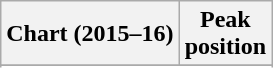<table class="wikitable sortable plainrowheaders" style="text-align:center;">
<tr>
<th>Chart (2015–16)</th>
<th>Peak <br> position</th>
</tr>
<tr>
</tr>
<tr>
</tr>
</table>
